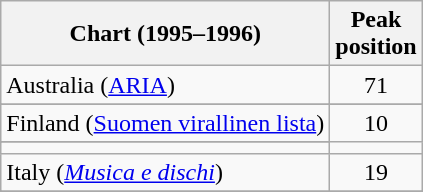<table class="wikitable sortable plainrowheaders">
<tr>
<th>Chart (1995–1996)</th>
<th>Peak<br>position</th>
</tr>
<tr>
<td>Australia (<a href='#'>ARIA</a>)</td>
<td align="center">71</td>
</tr>
<tr>
</tr>
<tr>
</tr>
<tr>
</tr>
<tr>
<td>Finland (<a href='#'>Suomen virallinen lista</a>)</td>
<td align="center">10</td>
</tr>
<tr>
</tr>
<tr>
<td></td>
</tr>
<tr>
<td>Italy (<em><a href='#'>Musica e dischi</a></em>)</td>
<td align="center">19</td>
</tr>
<tr>
</tr>
<tr>
</tr>
<tr>
</tr>
<tr>
</tr>
</table>
